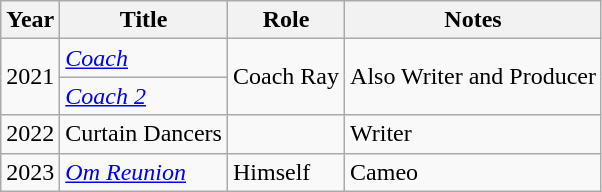<table class="wikitable">
<tr>
<th>Year</th>
<th>Title</th>
<th>Role</th>
<th>Notes</th>
</tr>
<tr>
<td rowspan=2>2021</td>
<td><em><a href='#'>Coach</a></em></td>
<td rowspan=2>Coach Ray</td>
<td rowspan=2>Also Writer and Producer</td>
</tr>
<tr>
<td><em><a href='#'>Coach 2</a></em></td>
</tr>
<tr>
<td>2022</td>
<td>Curtain Dancers</td>
<td></td>
<td>Writer</td>
</tr>
<tr>
<td rowspan=2>2023</td>
<td><em><a href='#'>Om Reunion</a></em></td>
<td>Himself</td>
<td>Cameo</td>
</tr>
</table>
